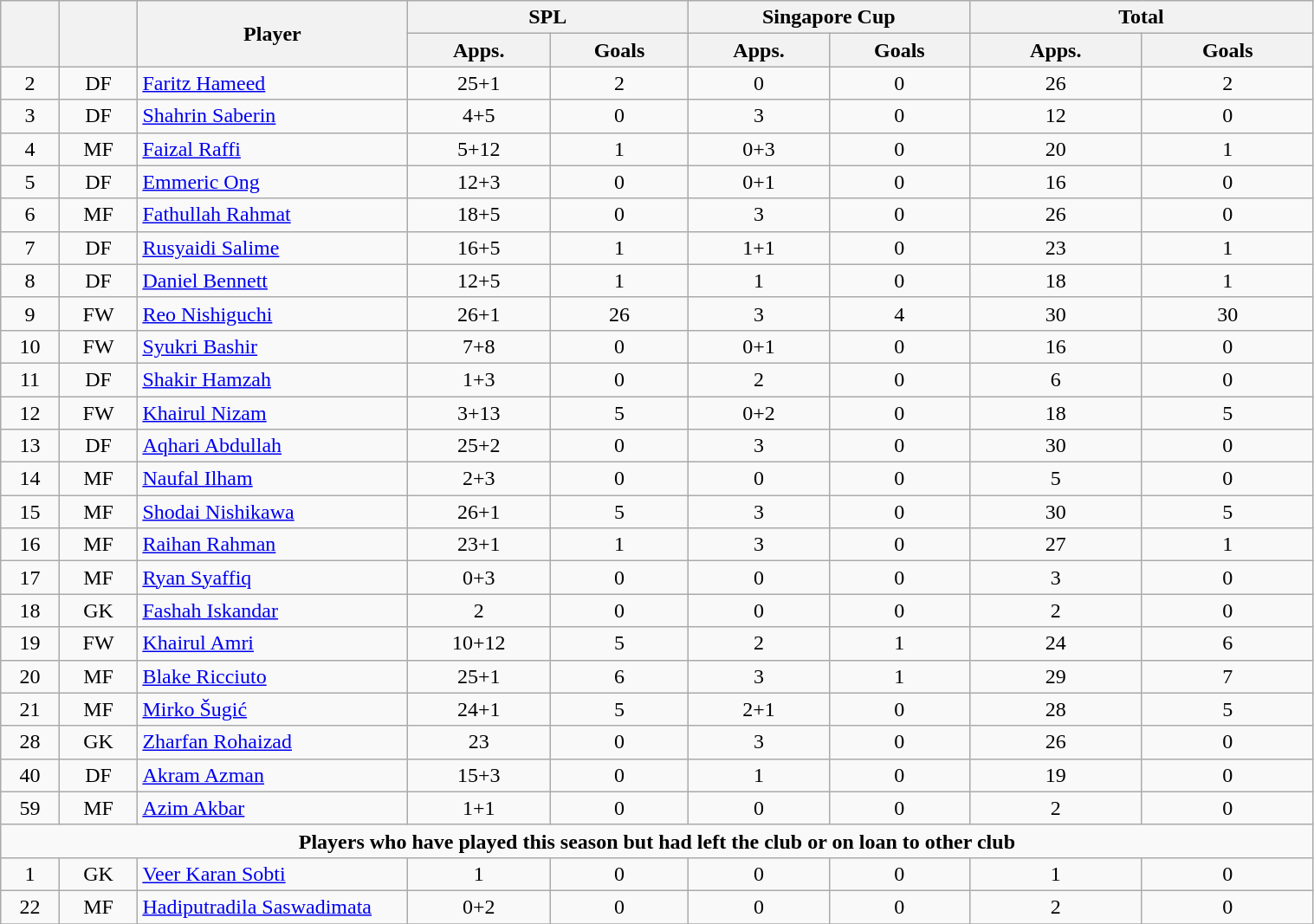<table class="wikitable" style="text-align:center; font-size:100%; width:80%;">
<tr>
<th rowspan=2></th>
<th rowspan=2></th>
<th rowspan=2 width="200">Player</th>
<th colspan=2 width="105">SPL</th>
<th colspan=2 width="105">Singapore Cup</th>
<th colspan=2 width="130">Total</th>
</tr>
<tr>
<th>Apps.</th>
<th>Goals</th>
<th>Apps.</th>
<th>Goals</th>
<th>Apps.</th>
<th>Goals</th>
</tr>
<tr>
<td>2</td>
<td>DF</td>
<td align="left"> <a href='#'>Faritz Hameed</a></td>
<td>25+1</td>
<td>2</td>
<td>0</td>
<td>0</td>
<td>26</td>
<td>2</td>
</tr>
<tr>
<td>3</td>
<td>DF</td>
<td align="left"> <a href='#'>Shahrin Saberin</a></td>
<td>4+5</td>
<td>0</td>
<td>3</td>
<td>0</td>
<td>12</td>
<td>0</td>
</tr>
<tr>
<td>4</td>
<td>MF</td>
<td align="left"> <a href='#'>Faizal Raffi</a></td>
<td>5+12</td>
<td>1</td>
<td>0+3</td>
<td>0</td>
<td>20</td>
<td>1</td>
</tr>
<tr>
<td>5</td>
<td>DF</td>
<td align="left"> <a href='#'>Emmeric Ong</a></td>
<td>12+3</td>
<td>0</td>
<td>0+1</td>
<td>0</td>
<td>16</td>
<td>0</td>
</tr>
<tr>
<td>6</td>
<td>MF</td>
<td align="left"> <a href='#'>Fathullah Rahmat</a></td>
<td>18+5</td>
<td>0</td>
<td>3</td>
<td>0</td>
<td>26</td>
<td>0</td>
</tr>
<tr>
<td>7</td>
<td>DF</td>
<td align="left"> <a href='#'>Rusyaidi Salime</a></td>
<td>16+5</td>
<td>1</td>
<td>1+1</td>
<td>0</td>
<td>23</td>
<td>1</td>
</tr>
<tr>
<td>8</td>
<td>DF</td>
<td align="left"> <a href='#'>Daniel Bennett</a></td>
<td>12+5</td>
<td>1</td>
<td>1</td>
<td>0</td>
<td>18</td>
<td>1</td>
</tr>
<tr>
<td>9</td>
<td>FW</td>
<td align="left"> <a href='#'>Reo Nishiguchi</a></td>
<td>26+1</td>
<td>26</td>
<td>3</td>
<td>4</td>
<td>30</td>
<td>30</td>
</tr>
<tr>
<td>10</td>
<td>FW</td>
<td align="left"> <a href='#'>Syukri Bashir</a></td>
<td>7+8</td>
<td>0</td>
<td>0+1</td>
<td>0</td>
<td>16</td>
<td>0</td>
</tr>
<tr>
<td>11</td>
<td>DF</td>
<td align="left"> <a href='#'>Shakir Hamzah</a></td>
<td>1+3</td>
<td>0</td>
<td>2</td>
<td>0</td>
<td>6</td>
<td>0</td>
</tr>
<tr>
<td>12</td>
<td>FW</td>
<td align="left"> <a href='#'>Khairul Nizam</a></td>
<td>3+13</td>
<td>5</td>
<td>0+2</td>
<td>0</td>
<td>18</td>
<td>5</td>
</tr>
<tr>
<td>13</td>
<td>DF</td>
<td align="left"> <a href='#'>Aqhari Abdullah</a></td>
<td>25+2</td>
<td>0</td>
<td>3</td>
<td>0</td>
<td>30</td>
<td>0</td>
</tr>
<tr>
<td>14</td>
<td>MF</td>
<td align="left"> <a href='#'>Naufal Ilham</a></td>
<td>2+3</td>
<td>0</td>
<td>0</td>
<td>0</td>
<td>5</td>
<td>0</td>
</tr>
<tr>
<td>15</td>
<td>MF</td>
<td align="left"> <a href='#'>Shodai Nishikawa</a></td>
<td>26+1</td>
<td>5</td>
<td>3</td>
<td>0</td>
<td>30</td>
<td>5</td>
</tr>
<tr>
<td>16</td>
<td>MF</td>
<td align="left"> <a href='#'>Raihan Rahman</a></td>
<td>23+1</td>
<td>1</td>
<td>3</td>
<td>0</td>
<td>27</td>
<td>1</td>
</tr>
<tr>
<td>17</td>
<td>MF</td>
<td align="left"> <a href='#'>Ryan Syaffiq</a></td>
<td>0+3</td>
<td>0</td>
<td>0</td>
<td>0</td>
<td>3</td>
<td>0</td>
</tr>
<tr>
<td>18</td>
<td>GK</td>
<td align="left"> <a href='#'>Fashah Iskandar</a></td>
<td>2</td>
<td>0</td>
<td>0</td>
<td>0</td>
<td>2</td>
<td>0</td>
</tr>
<tr>
<td>19</td>
<td>FW</td>
<td align="left"> <a href='#'>Khairul Amri</a></td>
<td>10+12</td>
<td>5</td>
<td>2</td>
<td>1</td>
<td>24</td>
<td>6</td>
</tr>
<tr>
<td>20</td>
<td>MF</td>
<td align="left"> <a href='#'>Blake Ricciuto</a></td>
<td>25+1</td>
<td>6</td>
<td>3</td>
<td>1</td>
<td>29</td>
<td>7</td>
</tr>
<tr>
<td>21</td>
<td>MF</td>
<td align="left"> <a href='#'>Mirko Šugić</a></td>
<td>24+1</td>
<td>5</td>
<td>2+1</td>
<td>0</td>
<td>28</td>
<td>5</td>
</tr>
<tr>
<td>28</td>
<td>GK</td>
<td align="left"> <a href='#'>Zharfan Rohaizad</a></td>
<td>23</td>
<td>0</td>
<td>3</td>
<td>0</td>
<td>26</td>
<td>0</td>
</tr>
<tr>
<td>40</td>
<td>DF</td>
<td align="left"> <a href='#'>Akram Azman</a></td>
<td>15+3</td>
<td>0</td>
<td>1</td>
<td>0</td>
<td>19</td>
<td>0</td>
</tr>
<tr>
<td>59</td>
<td>MF</td>
<td align="left"> <a href='#'>Azim Akbar</a></td>
<td>1+1</td>
<td>0</td>
<td>0</td>
<td>0</td>
<td>2</td>
<td>0</td>
</tr>
<tr>
<td colspan="17"><strong>Players who have played this season but had left the club or on loan to other club</strong></td>
</tr>
<tr>
<td>1</td>
<td>GK</td>
<td align="left"> <a href='#'>Veer Karan Sobti</a></td>
<td>1</td>
<td>0</td>
<td>0</td>
<td>0</td>
<td>1</td>
<td>0</td>
</tr>
<tr>
<td>22</td>
<td>MF</td>
<td align="left"> <a href='#'>Hadiputradila Saswadimata</a></td>
<td>0+2</td>
<td>0</td>
<td>0</td>
<td>0</td>
<td>2</td>
<td>0</td>
</tr>
<tr>
</tr>
</table>
